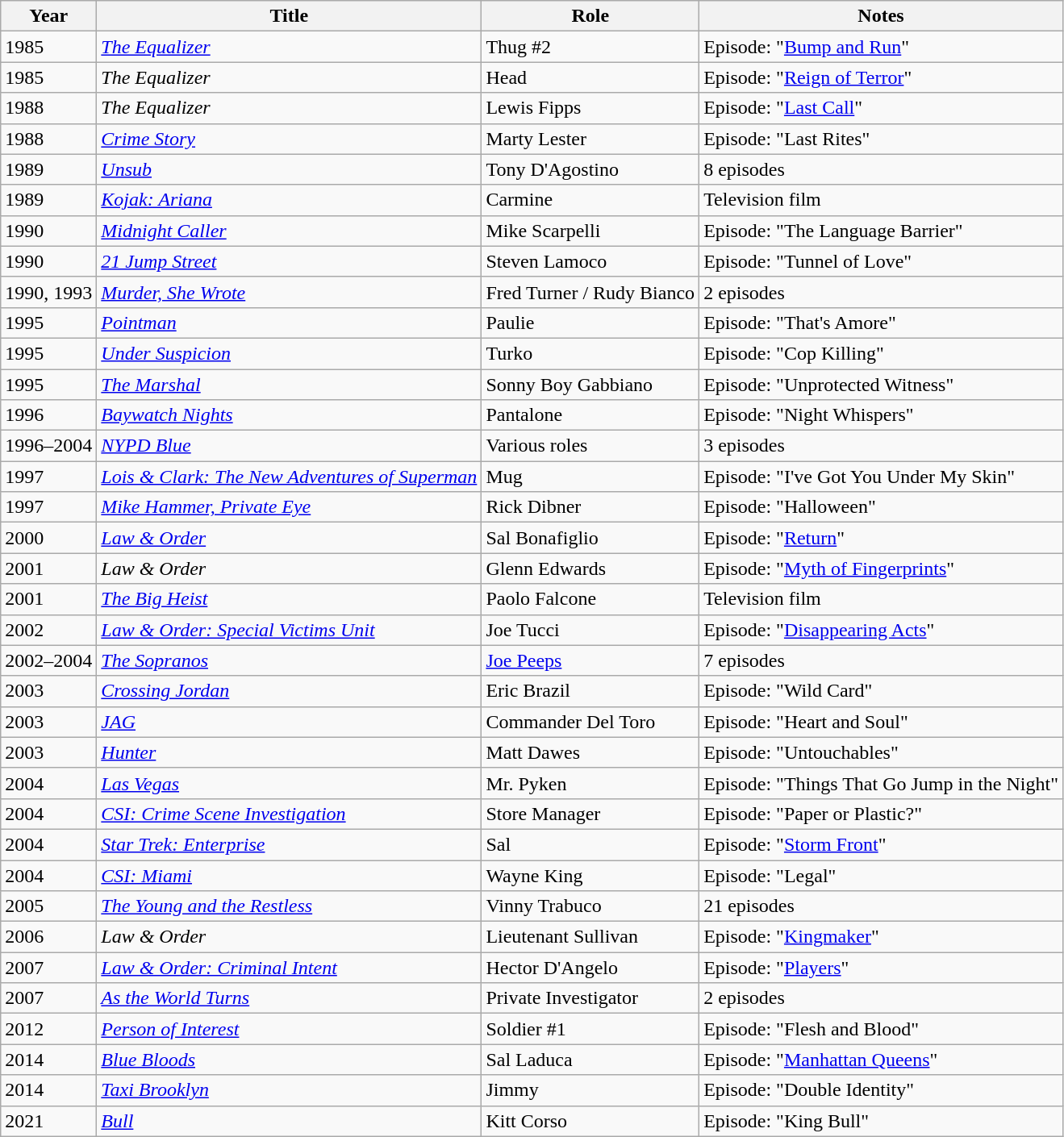<table class="wikitable sortable">
<tr>
<th>Year</th>
<th>Title</th>
<th>Role</th>
<th>Notes</th>
</tr>
<tr>
<td>1985</td>
<td><em><a href='#'>The Equalizer</a></em></td>
<td>Thug #2</td>
<td>Episode: "<a href='#'>Bump and Run</a>"</td>
</tr>
<tr>
<td>1985</td>
<td><em>The Equalizer</em></td>
<td>Head</td>
<td>Episode: "<a href='#'>Reign of Terror</a>"</td>
</tr>
<tr>
<td>1988</td>
<td><em>The Equalizer</em></td>
<td>Lewis Fipps</td>
<td>Episode: "<a href='#'>Last Call</a>"</td>
</tr>
<tr>
<td>1988</td>
<td><a href='#'><em>Crime Story</em></a></td>
<td>Marty Lester</td>
<td>Episode: "Last Rites"</td>
</tr>
<tr>
<td>1989</td>
<td><a href='#'><em>Unsub</em></a></td>
<td>Tony D'Agostino</td>
<td>8 episodes</td>
</tr>
<tr>
<td>1989</td>
<td><em><a href='#'>Kojak: Ariana</a></em></td>
<td>Carmine</td>
<td>Television film</td>
</tr>
<tr>
<td>1990</td>
<td><em><a href='#'>Midnight Caller</a></em></td>
<td>Mike Scarpelli</td>
<td>Episode: "The Language Barrier"</td>
</tr>
<tr>
<td>1990</td>
<td><em><a href='#'>21 Jump Street</a></em></td>
<td>Steven Lamoco</td>
<td>Episode: "Tunnel of Love"</td>
</tr>
<tr>
<td>1990, 1993</td>
<td><em><a href='#'>Murder, She Wrote</a></em></td>
<td>Fred Turner / Rudy Bianco</td>
<td>2 episodes</td>
</tr>
<tr>
<td>1995</td>
<td><em><a href='#'>Pointman</a></em></td>
<td>Paulie</td>
<td>Episode: "That's Amore"</td>
</tr>
<tr>
<td>1995</td>
<td><a href='#'><em>Under Suspicion</em></a></td>
<td>Turko</td>
<td>Episode: "Cop Killing"</td>
</tr>
<tr>
<td>1995</td>
<td><em><a href='#'>The Marshal</a></em></td>
<td>Sonny Boy Gabbiano</td>
<td>Episode: "Unprotected Witness"</td>
</tr>
<tr>
<td>1996</td>
<td><em><a href='#'>Baywatch Nights</a></em></td>
<td>Pantalone</td>
<td>Episode: "Night Whispers"</td>
</tr>
<tr>
<td>1996–2004</td>
<td><em><a href='#'>NYPD Blue</a></em></td>
<td>Various roles</td>
<td>3 episodes</td>
</tr>
<tr>
<td>1997</td>
<td><em><a href='#'>Lois & Clark: The New Adventures of Superman</a></em></td>
<td>Mug</td>
<td>Episode: "I've Got You Under My Skin"</td>
</tr>
<tr>
<td>1997</td>
<td><em><a href='#'>Mike Hammer, Private Eye</a></em></td>
<td>Rick Dibner</td>
<td>Episode: "Halloween"</td>
</tr>
<tr>
<td>2000</td>
<td><em><a href='#'>Law & Order</a></em></td>
<td>Sal Bonafiglio</td>
<td>Episode: "<a href='#'>Return</a>"</td>
</tr>
<tr>
<td>2001</td>
<td><em>Law & Order</em></td>
<td>Glenn Edwards</td>
<td>Episode: "<a href='#'>Myth of Fingerprints</a>"</td>
</tr>
<tr>
<td>2001</td>
<td><em><a href='#'>The Big Heist</a></em></td>
<td>Paolo Falcone</td>
<td>Television film</td>
</tr>
<tr>
<td>2002</td>
<td><em><a href='#'>Law & Order: Special Victims Unit</a></em></td>
<td>Joe Tucci</td>
<td>Episode: "<a href='#'>Disappearing Acts</a>"</td>
</tr>
<tr>
<td>2002–2004</td>
<td><em><a href='#'>The Sopranos</a></em></td>
<td><a href='#'>Joe Peeps</a></td>
<td>7 episodes</td>
</tr>
<tr>
<td>2003</td>
<td><em><a href='#'>Crossing Jordan</a></em></td>
<td>Eric Brazil</td>
<td>Episode: "Wild Card"</td>
</tr>
<tr>
<td>2003</td>
<td><a href='#'><em>JAG</em></a></td>
<td>Commander Del Toro</td>
<td>Episode: "Heart and Soul"</td>
</tr>
<tr>
<td>2003</td>
<td><em><a href='#'>Hunter</a></em></td>
<td>Matt Dawes</td>
<td>Episode: "Untouchables"</td>
</tr>
<tr>
<td>2004</td>
<td><a href='#'><em>Las Vegas</em></a></td>
<td>Mr. Pyken</td>
<td>Episode: "Things That Go Jump in the Night"</td>
</tr>
<tr>
<td>2004</td>
<td><em><a href='#'>CSI: Crime Scene Investigation</a></em></td>
<td>Store Manager</td>
<td>Episode: "Paper or Plastic?"</td>
</tr>
<tr>
<td>2004</td>
<td><em><a href='#'>Star Trek: Enterprise</a></em></td>
<td>Sal</td>
<td>Episode: "<a href='#'>Storm Front</a>"</td>
</tr>
<tr>
<td>2004</td>
<td><em><a href='#'>CSI: Miami</a></em></td>
<td>Wayne King</td>
<td>Episode: "Legal"</td>
</tr>
<tr>
<td>2005</td>
<td><em><a href='#'>The Young and the Restless</a></em></td>
<td>Vinny Trabuco</td>
<td>21 episodes</td>
</tr>
<tr>
<td>2006</td>
<td><em>Law & Order</em></td>
<td>Lieutenant Sullivan</td>
<td>Episode: "<a href='#'>Kingmaker</a>"</td>
</tr>
<tr>
<td>2007</td>
<td><em><a href='#'>Law & Order: Criminal Intent</a></em></td>
<td>Hector D'Angelo</td>
<td>Episode: "<a href='#'>Players</a>"</td>
</tr>
<tr>
<td>2007</td>
<td><em><a href='#'>As the World Turns</a></em></td>
<td>Private Investigator</td>
<td>2 episodes</td>
</tr>
<tr>
<td>2012</td>
<td><a href='#'><em>Person of Interest</em></a></td>
<td>Soldier #1</td>
<td>Episode: "Flesh and Blood"</td>
</tr>
<tr>
<td>2014</td>
<td><a href='#'><em>Blue Bloods</em></a></td>
<td>Sal Laduca</td>
<td>Episode: "<a href='#'>Manhattan Queens</a>"</td>
</tr>
<tr>
<td>2014</td>
<td><em><a href='#'>Taxi Brooklyn</a></em></td>
<td>Jimmy</td>
<td>Episode: "Double Identity"</td>
</tr>
<tr>
<td>2021</td>
<td><a href='#'><em>Bull</em></a></td>
<td>Kitt Corso</td>
<td>Episode: "King Bull"</td>
</tr>
</table>
